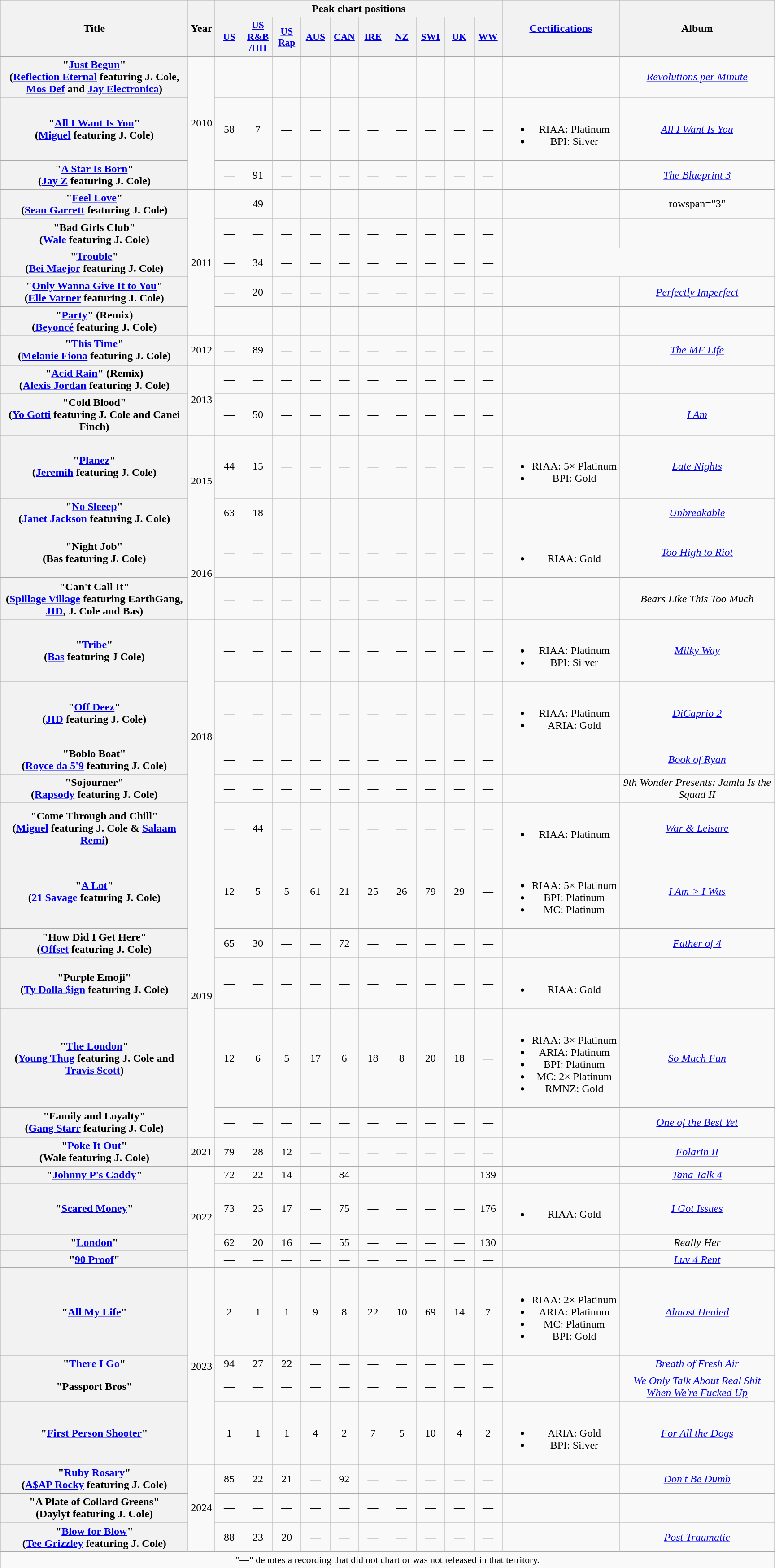<table class="wikitable plainrowheaders" style="text-align:center;">
<tr>
<th scope="col" rowspan="2" style="width:17em;">Title</th>
<th scope="col" rowspan="2">Year</th>
<th scope="col" colspan="10">Peak chart positions</th>
<th scope="col" rowspan="2"><a href='#'>Certifications</a></th>
<th scope="col" rowspan="2" style="width:14em;">Album</th>
</tr>
<tr>
<th scope="col" style="width:2.5em;font-size:90%;"><a href='#'>US</a><br></th>
<th scope="col" style="width:2.5em;font-size:90%;"><a href='#'>US<br>R&B<br>/HH</a><br></th>
<th scope="col" style="width:2.5em;font-size:90%;"><a href='#'>US<br>Rap</a><br></th>
<th scope="col" style="width:2.5em;font-size:90%;"><a href='#'>AUS</a><br></th>
<th scope="col" style="width:2.5em;font-size:90%;"><a href='#'>CAN</a><br></th>
<th scope="col" style="width:2.5em;font-size:90%;"><a href='#'>IRE</a><br></th>
<th scope="col" style="width:2.5em;font-size:90%;"><a href='#'>NZ</a><br></th>
<th scope="col" style="width:2.5em;font-size:90%;"><a href='#'>SWI</a><br></th>
<th scope="col" style="width:2.5em;font-size:90%;"><a href='#'>UK</a><br></th>
<th scope="col" style="width:2.5em;font-size:90%;"><a href='#'>WW</a><br></th>
</tr>
<tr>
<th scope="row">"<a href='#'>Just Begun</a>"<br><span>(<a href='#'>Reflection Eternal</a> featuring J. Cole, <a href='#'>Mos Def</a> and <a href='#'>Jay Electronica</a>)</span></th>
<td rowspan="3">2010</td>
<td>—</td>
<td>—</td>
<td>—</td>
<td>—</td>
<td>—</td>
<td>—</td>
<td>—</td>
<td>—</td>
<td>—</td>
<td>—</td>
<td></td>
<td><em><a href='#'>Revolutions per Minute</a></em></td>
</tr>
<tr>
<th scope="row">"<a href='#'>All I Want Is You</a>"<br><span>(<a href='#'>Miguel</a> featuring J. Cole)</span></th>
<td>58</td>
<td>7</td>
<td>—</td>
<td>—</td>
<td>—</td>
<td>—</td>
<td>—</td>
<td>—</td>
<td>—</td>
<td>—</td>
<td><br><ul><li>RIAA: Platinum</li><li>BPI: Silver</li></ul></td>
<td><em><a href='#'>All I Want Is You</a></em></td>
</tr>
<tr>
<th scope="row">"<a href='#'>A Star Is Born</a>"<br><span>(<a href='#'>Jay Z</a> featuring J. Cole)</span></th>
<td>—</td>
<td>91</td>
<td>—</td>
<td>—</td>
<td>—</td>
<td>—</td>
<td>—</td>
<td>—</td>
<td>—</td>
<td>—</td>
<td></td>
<td><em><a href='#'>The Blueprint 3</a></em></td>
</tr>
<tr>
<th scope="row">"<a href='#'>Feel Love</a>"<br><span>(<a href='#'>Sean Garrett</a> featuring J. Cole)</span></th>
<td rowspan="5">2011</td>
<td>—</td>
<td>49</td>
<td>—</td>
<td>—</td>
<td>—</td>
<td>—</td>
<td>—</td>
<td>—</td>
<td>—</td>
<td>—</td>
<td></td>
<td>rowspan="3" </td>
</tr>
<tr>
<th scope="row">"Bad Girls Club"<br><span>(<a href='#'>Wale</a> featuring J. Cole)</span></th>
<td>—</td>
<td>—</td>
<td>—</td>
<td>—</td>
<td>—</td>
<td>—</td>
<td>—</td>
<td>—</td>
<td>—</td>
<td>—</td>
<td></td>
</tr>
<tr>
<th scope="row">"<a href='#'>Trouble</a>"<br><span>(<a href='#'>Bei Maejor</a> featuring J. Cole)</span></th>
<td>—</td>
<td>34</td>
<td>—</td>
<td>—</td>
<td>—</td>
<td>—</td>
<td>—</td>
<td>—</td>
<td>—</td>
<td>—</td>
</tr>
<tr>
<th scope="row">"<a href='#'>Only Wanna Give It to You</a>"<br><span>(<a href='#'>Elle Varner</a> featuring J. Cole)</span></th>
<td>—</td>
<td>20</td>
<td>—</td>
<td>—</td>
<td>—</td>
<td>—</td>
<td>—</td>
<td>—</td>
<td>—</td>
<td>—</td>
<td></td>
<td><em><a href='#'>Perfectly Imperfect</a></em></td>
</tr>
<tr>
<th scope="row">"<a href='#'>Party</a>" (Remix)<br><span>(<a href='#'>Beyoncé</a> featuring J. Cole)</span></th>
<td>—</td>
<td>—</td>
<td>—</td>
<td>—</td>
<td>—</td>
<td>—</td>
<td>—</td>
<td>—</td>
<td>—</td>
<td>—</td>
<td></td>
<td></td>
</tr>
<tr>
<th scope="row">"<a href='#'>This Time</a>"<br><span>(<a href='#'>Melanie Fiona</a> featuring J. Cole)</span></th>
<td>2012</td>
<td>—</td>
<td>89</td>
<td>—</td>
<td>—</td>
<td>—</td>
<td>—</td>
<td>—</td>
<td>—</td>
<td>—</td>
<td>—</td>
<td></td>
<td><em><a href='#'>The MF Life</a></em></td>
</tr>
<tr>
<th scope="row">"<a href='#'>Acid Rain</a>" (Remix)<br><span>(<a href='#'>Alexis Jordan</a> featuring J. Cole)</span></th>
<td rowspan="2">2013</td>
<td>—</td>
<td>—</td>
<td>—</td>
<td>—</td>
<td>—</td>
<td>—</td>
<td>—</td>
<td>—</td>
<td>—</td>
<td>—</td>
<td></td>
<td></td>
</tr>
<tr>
<th scope="row">"Cold Blood"<br><span>(<a href='#'>Yo Gotti</a> featuring J. Cole and Canei Finch)</span></th>
<td>—</td>
<td>50</td>
<td>—</td>
<td>—</td>
<td>—</td>
<td>—</td>
<td>—</td>
<td>—</td>
<td>—</td>
<td>—</td>
<td></td>
<td><em><a href='#'>I Am</a></em></td>
</tr>
<tr>
<th scope="row">"<a href='#'>Planez</a>"<br><span>(<a href='#'>Jeremih</a> featuring J. Cole)</span></th>
<td rowspan="2">2015</td>
<td>44</td>
<td>15</td>
<td>—</td>
<td>—</td>
<td>—</td>
<td>—</td>
<td>—</td>
<td>—</td>
<td>—</td>
<td>—</td>
<td><br><ul><li>RIAA: 5× Platinum</li><li>BPI: Gold</li></ul></td>
<td><em><a href='#'>Late Nights</a></em></td>
</tr>
<tr>
<th scope="row">"<a href='#'>No Sleeep</a>"<br><span>(<a href='#'>Janet Jackson</a> featuring J. Cole)</span></th>
<td>63</td>
<td>18</td>
<td>—</td>
<td>—</td>
<td>—</td>
<td>—</td>
<td>—</td>
<td>—</td>
<td>—</td>
<td>—</td>
<td></td>
<td><em><a href='#'>Unbreakable</a></em></td>
</tr>
<tr>
<th scope="row">"Night Job"<br><span>(Bas featuring J. Cole)</span></th>
<td rowspan="2">2016</td>
<td>—</td>
<td>—</td>
<td>—</td>
<td>—</td>
<td>—</td>
<td>—</td>
<td>—</td>
<td>—</td>
<td>—</td>
<td>—</td>
<td><br><ul><li>RIAA: Gold</li></ul></td>
<td><em><a href='#'>Too High to Riot</a></em></td>
</tr>
<tr>
<th scope="row">"Can't Call It"<br><span>(<a href='#'>Spillage Village</a> featuring EarthGang, <a href='#'>JID</a>, J. Cole and Bas)</span></th>
<td>—</td>
<td>—</td>
<td>—</td>
<td>—</td>
<td>—</td>
<td>—</td>
<td>—</td>
<td>—</td>
<td>—</td>
<td>—</td>
<td></td>
<td><em>Bears Like This Too Much</em></td>
</tr>
<tr>
<th scope="row">"<a href='#'>Tribe</a>"<br><span>(<a href='#'>Bas</a> featuring J Cole)</span></th>
<td rowspan="5">2018</td>
<td>—</td>
<td>—</td>
<td>—</td>
<td>—</td>
<td>—</td>
<td>—</td>
<td>—</td>
<td>—</td>
<td>—</td>
<td>—</td>
<td><br><ul><li>RIAA: Platinum</li><li>BPI: Silver</li></ul></td>
<td><em><a href='#'>Milky Way</a></em></td>
</tr>
<tr>
<th scope="row">"<a href='#'>Off Deez</a>"<br><span>(<a href='#'>JID</a> featuring J. Cole)</span></th>
<td>—</td>
<td>—</td>
<td>—</td>
<td>—</td>
<td>—</td>
<td>—</td>
<td>—</td>
<td>—</td>
<td>—</td>
<td>—</td>
<td><br><ul><li>RIAA: Platinum</li><li>ARIA: Gold</li></ul></td>
<td><em><a href='#'>DiCaprio 2</a></em></td>
</tr>
<tr>
<th scope="row">"Boblo Boat"<br><span>(<a href='#'>Royce da 5'9</a> featuring J. Cole)</span></th>
<td>—</td>
<td>—</td>
<td>—</td>
<td>—</td>
<td>—</td>
<td>—</td>
<td>—</td>
<td>—</td>
<td>—</td>
<td>—</td>
<td></td>
<td><em><a href='#'>Book of Ryan</a></em></td>
</tr>
<tr>
<th scope="row">"Sojourner"<br><span>(<a href='#'>Rapsody</a> featuring J. Cole)</span></th>
<td>—</td>
<td>—</td>
<td>—</td>
<td>—</td>
<td>—</td>
<td>—</td>
<td>—</td>
<td>—</td>
<td>—</td>
<td>—</td>
<td></td>
<td><em>9th Wonder Presents: Jamla Is the Squad II</em></td>
</tr>
<tr>
<th scope="row">"Come Through and Chill"<br><span>(<a href='#'>Miguel</a> featuring J. Cole & <a href='#'>Salaam Remi</a>)</span></th>
<td>—</td>
<td>44</td>
<td>—</td>
<td>—</td>
<td>—</td>
<td>—</td>
<td>—</td>
<td>—</td>
<td>—</td>
<td>—</td>
<td><br><ul><li>RIAA: Platinum</li></ul></td>
<td><em><a href='#'>War & Leisure</a></em></td>
</tr>
<tr>
<th scope="row">"<a href='#'>A Lot</a>"<br><span>(<a href='#'>21 Savage</a> featuring J. Cole)</span></th>
<td rowspan="5">2019</td>
<td>12</td>
<td>5</td>
<td>5</td>
<td>61</td>
<td>21</td>
<td>25</td>
<td>26</td>
<td>79</td>
<td>29</td>
<td>—</td>
<td><br><ul><li>RIAA: 5× Platinum</li><li>BPI: Platinum</li><li>MC: Platinum</li></ul></td>
<td><em><a href='#'>I Am > I Was</a></em></td>
</tr>
<tr>
<th scope="row">"How Did I Get Here"<br><span>(<a href='#'>Offset</a> featuring J. Cole)</span></th>
<td>65</td>
<td>30</td>
<td>—</td>
<td>—</td>
<td>72</td>
<td>—</td>
<td>—</td>
<td>—</td>
<td>—</td>
<td>—</td>
<td></td>
<td><em><a href='#'>Father of 4</a></em></td>
</tr>
<tr>
<th scope="row">"Purple Emoji"<br><span>(<a href='#'>Ty Dolla $ign</a> featuring J. Cole)</span></th>
<td>—</td>
<td>—</td>
<td>—</td>
<td>—</td>
<td>—</td>
<td>—</td>
<td>—</td>
<td>—</td>
<td>—</td>
<td>—</td>
<td><br><ul><li>RIAA: Gold</li></ul></td>
<td></td>
</tr>
<tr>
<th scope="row">"<a href='#'>The London</a>"<br><span>(<a href='#'>Young Thug</a> featuring J. Cole and <a href='#'>Travis Scott</a>)</span></th>
<td>12</td>
<td>6</td>
<td>5</td>
<td>17</td>
<td>6</td>
<td>18</td>
<td>8</td>
<td>20</td>
<td>18</td>
<td>—</td>
<td><br><ul><li>RIAA: 3× Platinum</li><li>ARIA: Platinum</li><li>BPI: Platinum</li><li>MC: 2× Platinum</li><li>RMNZ: Gold</li></ul></td>
<td><em><a href='#'>So Much Fun</a></em></td>
</tr>
<tr>
<th scope="row">"Family and Loyalty"<br><span>(<a href='#'>Gang Starr</a> featuring J. Cole)</span></th>
<td>—</td>
<td>—</td>
<td>—</td>
<td>—</td>
<td>—</td>
<td>—</td>
<td>—</td>
<td>—</td>
<td>—</td>
<td>—</td>
<td></td>
<td><em><a href='#'>One of the Best Yet</a></em></td>
</tr>
<tr>
<th scope="row">"<a href='#'>Poke It Out</a>"<br><span>(Wale featuring J. Cole)</span></th>
<td>2021</td>
<td>79</td>
<td>28</td>
<td>12</td>
<td>—</td>
<td>—</td>
<td>—</td>
<td>—</td>
<td>—</td>
<td>—</td>
<td>—</td>
<td></td>
<td><em><a href='#'>Folarin II</a></em></td>
</tr>
<tr>
<th scope="row">"<a href='#'>Johnny P's Caddy</a>"<br></th>
<td rowspan="4">2022</td>
<td>72</td>
<td>22</td>
<td>14</td>
<td>—</td>
<td>84</td>
<td>—</td>
<td>—</td>
<td>—</td>
<td>—</td>
<td>139</td>
<td></td>
<td><em><a href='#'>Tana Talk 4</a></em></td>
</tr>
<tr>
<th scope="row">"<a href='#'>Scared Money</a>"<br></th>
<td>73</td>
<td>25</td>
<td>17</td>
<td>—</td>
<td>75</td>
<td>—</td>
<td>—</td>
<td>—</td>
<td>—</td>
<td>176</td>
<td><br><ul><li>RIAA: Gold</li></ul></td>
<td><em><a href='#'>I Got Issues</a></em></td>
</tr>
<tr>
<th scope="row">"<a href='#'>London</a>"<br></th>
<td>62</td>
<td>20</td>
<td>16</td>
<td>—</td>
<td>55</td>
<td>—</td>
<td>—</td>
<td>—</td>
<td>—</td>
<td>130</td>
<td></td>
<td><em>Really Her</em></td>
</tr>
<tr>
<th scope="row">"<a href='#'>90 Proof</a>"<br></th>
<td>—</td>
<td>—</td>
<td>—</td>
<td>—</td>
<td>—</td>
<td>—</td>
<td>—</td>
<td>—</td>
<td>—</td>
<td>—</td>
<td></td>
<td><em><a href='#'>Luv 4 Rent</a></em></td>
</tr>
<tr>
<th scope="row">"<a href='#'>All My Life</a>"<br></th>
<td rowspan="4">2023</td>
<td>2</td>
<td>1</td>
<td>1</td>
<td>9</td>
<td>8</td>
<td>22</td>
<td>10</td>
<td>69</td>
<td>14</td>
<td>7</td>
<td><br><ul><li>RIAA: 2× Platinum</li><li>ARIA: Platinum</li><li>MC: Platinum</li><li>BPI: Gold</li></ul></td>
<td><em><a href='#'>Almost Healed</a></em></td>
</tr>
<tr>
<th scope="row">"<a href='#'>There I Go</a>"<br></th>
<td>94</td>
<td>27</td>
<td>22</td>
<td>—</td>
<td>—</td>
<td>—</td>
<td>—</td>
<td>—</td>
<td>—</td>
<td>—</td>
<td></td>
<td><em><a href='#'>Breath of Fresh Air</a></em></td>
</tr>
<tr>
<th scope="row">"Passport Bros"<br></th>
<td>—</td>
<td>—</td>
<td>—</td>
<td>—</td>
<td>—</td>
<td>—</td>
<td>—</td>
<td>—</td>
<td>—</td>
<td>—</td>
<td></td>
<td><em><a href='#'>We Only Talk About Real Shit When We're Fucked Up</a></em></td>
</tr>
<tr>
<th scope="row">"<a href='#'>First Person Shooter</a>"<br></th>
<td>1</td>
<td>1</td>
<td>1</td>
<td>4</td>
<td>2</td>
<td>7</td>
<td>5</td>
<td>10</td>
<td>4</td>
<td>2</td>
<td><br><ul><li>ARIA: Gold</li><li>BPI: Silver</li></ul></td>
<td><em><a href='#'>For All the Dogs</a></em></td>
</tr>
<tr>
<th scope="row">"<a href='#'>Ruby Rosary</a>"<br><span>(<a href='#'>A$AP Rocky</a> featuring J. Cole)</span></th>
<td rowspan="3">2024</td>
<td>85</td>
<td>22</td>
<td>21</td>
<td>—</td>
<td>92</td>
<td>—</td>
<td>—</td>
<td>—</td>
<td>—</td>
<td>—</td>
<td></td>
<td><em><a href='#'>Don't Be Dumb</a></em></td>
</tr>
<tr>
<th scope="row">"A Plate of Collard Greens"<br><span>(Daylyt featuring J. Cole)</span></th>
<td>—</td>
<td>—</td>
<td>—</td>
<td>—</td>
<td>—</td>
<td>—</td>
<td>—</td>
<td>—</td>
<td>—</td>
<td>—</td>
<td></td>
<td></td>
</tr>
<tr>
<th scope="row">"<a href='#'>Blow for Blow</a>" <br><span>(<a href='#'>Tee Grizzley</a> featuring J. Cole)</span></th>
<td>88</td>
<td>23</td>
<td>20</td>
<td>—</td>
<td>—</td>
<td>—</td>
<td>—</td>
<td>—</td>
<td>—</td>
<td>—</td>
<td></td>
<td><em><a href='#'>Post Traumatic</a></em></td>
</tr>
<tr>
<td colspan="14" style="font-size:90%">"—" denotes a recording that did not chart or was not released in that territory.</td>
</tr>
</table>
